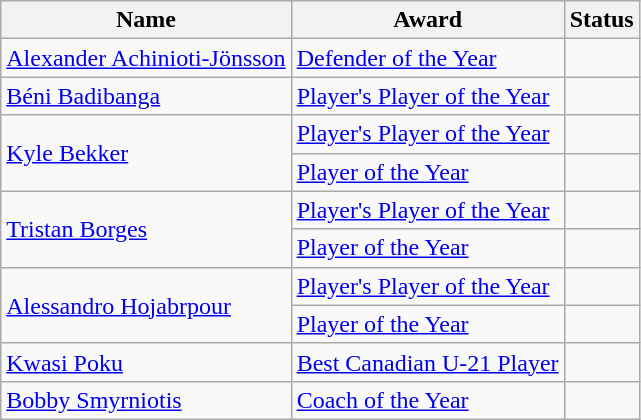<table class="wikitable">
<tr>
<th>Name</th>
<th>Award</th>
<th>Status</th>
</tr>
<tr>
<td><a href='#'>Alexander Achinioti-Jönsson</a></td>
<td><a href='#'>Defender of the Year</a></td>
<td></td>
</tr>
<tr>
<td><a href='#'>Béni Badibanga</a></td>
<td><a href='#'>Player's Player of the Year</a></td>
<td></td>
</tr>
<tr>
<td rowspan="2"><a href='#'>Kyle Bekker</a></td>
<td><a href='#'>Player's Player of the Year</a></td>
<td></td>
</tr>
<tr>
<td><a href='#'>Player of the Year</a></td>
<td></td>
</tr>
<tr>
<td rowspan="2"><a href='#'>Tristan Borges</a></td>
<td><a href='#'>Player's Player of the Year</a></td>
<td></td>
</tr>
<tr>
<td><a href='#'>Player of the Year</a></td>
<td></td>
</tr>
<tr>
<td rowspan="2"><a href='#'>Alessandro Hojabrpour</a></td>
<td><a href='#'>Player's Player of the Year</a></td>
<td></td>
</tr>
<tr>
<td><a href='#'>Player of the Year</a></td>
<td></td>
</tr>
<tr>
<td><a href='#'>Kwasi Poku</a></td>
<td><a href='#'>Best Canadian U-21 Player</a></td>
<td></td>
</tr>
<tr>
<td><a href='#'>Bobby Smyrniotis</a></td>
<td><a href='#'>Coach of the Year</a></td>
<td></td>
</tr>
</table>
